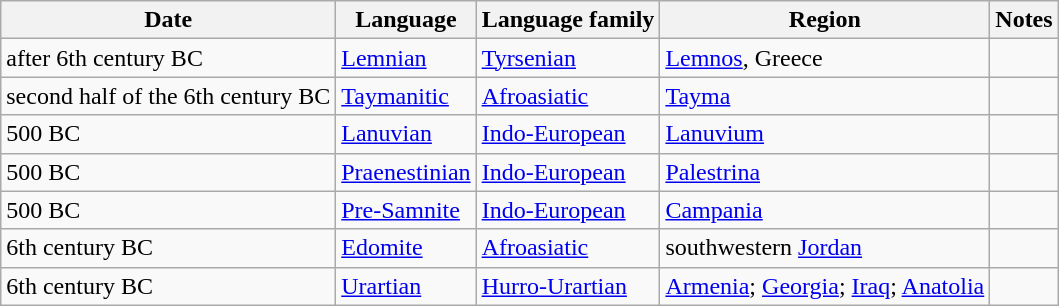<table class="wikitable sortable" border="1">
<tr>
<th>Date</th>
<th>Language</th>
<th>Language family</th>
<th>Region</th>
<th>Notes</th>
</tr>
<tr>
<td>after 6th century BC</td>
<td><a href='#'>Lemnian</a></td>
<td><a href='#'>Tyrsenian</a></td>
<td><a href='#'>Lemnos</a>, Greece</td>
<td></td>
</tr>
<tr>
<td>second half of the 6th century BC</td>
<td><a href='#'>Taymanitic</a></td>
<td><a href='#'>Afroasiatic</a></td>
<td><a href='#'>Tayma</a></td>
<td></td>
</tr>
<tr>
<td>500 BC</td>
<td><a href='#'>Lanuvian</a></td>
<td><a href='#'>Indo-European</a></td>
<td><a href='#'>Lanuvium</a></td>
<td></td>
</tr>
<tr>
<td>500 BC</td>
<td><a href='#'>Praenestinian</a></td>
<td><a href='#'>Indo-European</a></td>
<td><a href='#'>Palestrina</a></td>
<td></td>
</tr>
<tr>
<td>500 BC</td>
<td><a href='#'>Pre-Samnite</a></td>
<td><a href='#'>Indo-European</a></td>
<td><a href='#'>Campania</a></td>
<td></td>
</tr>
<tr>
<td>6th century BC</td>
<td><a href='#'>Edomite</a></td>
<td><a href='#'>Afroasiatic</a></td>
<td>southwestern <a href='#'>Jordan</a></td>
<td></td>
</tr>
<tr>
<td>6th century BC</td>
<td><a href='#'>Urartian</a></td>
<td><a href='#'>Hurro-Urartian</a></td>
<td><a href='#'>Armenia</a>; <a href='#'>Georgia</a>; <a href='#'>Iraq</a>; <a href='#'>Anatolia</a></td>
<td></td>
</tr>
</table>
